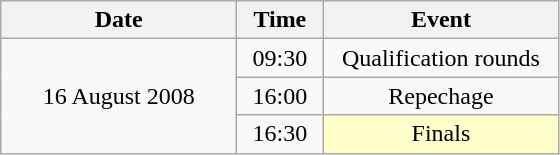<table class = "wikitable" style="text-align:center;">
<tr>
<th width=150>Date</th>
<th width=50>Time</th>
<th width=150>Event</th>
</tr>
<tr>
<td rowspan=3>16 August 2008</td>
<td>09:30</td>
<td>Qualification rounds</td>
</tr>
<tr>
<td>16:00</td>
<td>Repechage</td>
</tr>
<tr>
<td>16:30</td>
<td bgcolor=ffffcc>Finals</td>
</tr>
</table>
